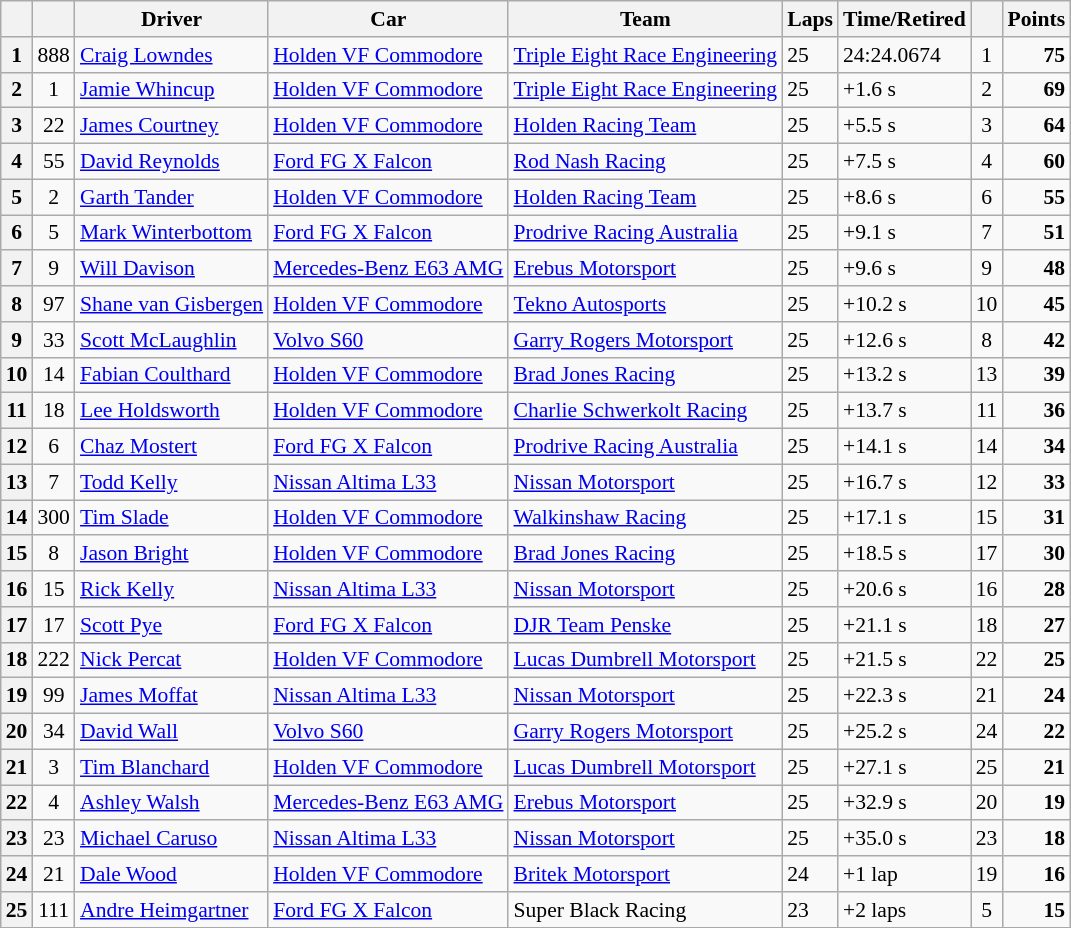<table class="wikitable" style="font-size: 90%">
<tr>
<th></th>
<th></th>
<th>Driver</th>
<th>Car</th>
<th>Team</th>
<th>Laps</th>
<th>Time/Retired</th>
<th></th>
<th>Points</th>
</tr>
<tr>
<th>1</th>
<td align="center">888</td>
<td> <a href='#'>Craig Lowndes</a></td>
<td><a href='#'>Holden VF Commodore</a></td>
<td><a href='#'>Triple Eight Race Engineering</a></td>
<td>25</td>
<td>24:24.0674</td>
<td align="center">1</td>
<td align="right"><strong>75</strong></td>
</tr>
<tr>
<th>2</th>
<td align="center">1</td>
<td> <a href='#'>Jamie Whincup</a></td>
<td><a href='#'>Holden VF Commodore</a></td>
<td><a href='#'>Triple Eight Race Engineering</a></td>
<td>25</td>
<td>+1.6 s</td>
<td align="center">2</td>
<td align="right"><strong>69</strong></td>
</tr>
<tr>
<th>3</th>
<td align="center">22</td>
<td> <a href='#'>James Courtney</a></td>
<td><a href='#'>Holden VF Commodore</a></td>
<td><a href='#'>Holden Racing Team</a></td>
<td>25</td>
<td>+5.5 s</td>
<td align="center">3</td>
<td align="right"><strong>64</strong></td>
</tr>
<tr>
<th>4</th>
<td align="center">55</td>
<td> <a href='#'>David Reynolds</a></td>
<td><a href='#'>Ford FG X Falcon</a></td>
<td><a href='#'>Rod Nash Racing</a></td>
<td>25</td>
<td>+7.5 s</td>
<td align="center">4</td>
<td align="right"><strong>60</strong></td>
</tr>
<tr>
<th>5</th>
<td align="center">2</td>
<td> <a href='#'>Garth Tander</a></td>
<td><a href='#'>Holden VF Commodore</a></td>
<td><a href='#'>Holden Racing Team</a></td>
<td>25</td>
<td>+8.6 s</td>
<td align="center">6</td>
<td align="right"><strong>55</strong></td>
</tr>
<tr>
<th>6</th>
<td align="center">5</td>
<td> <a href='#'>Mark Winterbottom</a></td>
<td><a href='#'>Ford FG X Falcon</a></td>
<td><a href='#'>Prodrive Racing Australia</a></td>
<td>25</td>
<td>+9.1 s</td>
<td align="center">7</td>
<td align="right"><strong>51</strong></td>
</tr>
<tr>
<th>7</th>
<td align="center">9</td>
<td> <a href='#'>Will Davison</a></td>
<td><a href='#'>Mercedes-Benz E63 AMG</a></td>
<td><a href='#'>Erebus Motorsport</a></td>
<td>25</td>
<td>+9.6 s</td>
<td align="center">9</td>
<td align="right"><strong>48</strong></td>
</tr>
<tr>
<th>8</th>
<td align="center">97</td>
<td> <a href='#'>Shane van Gisbergen</a></td>
<td><a href='#'>Holden VF Commodore</a></td>
<td><a href='#'>Tekno Autosports</a></td>
<td>25</td>
<td>+10.2 s</td>
<td align="center">10</td>
<td align="right"><strong>45</strong></td>
</tr>
<tr>
<th>9</th>
<td align="center">33</td>
<td> <a href='#'>Scott McLaughlin</a></td>
<td><a href='#'>Volvo S60</a></td>
<td><a href='#'>Garry Rogers Motorsport</a></td>
<td>25</td>
<td>+12.6 s</td>
<td align="center">8</td>
<td align="right"><strong>42</strong></td>
</tr>
<tr>
<th>10</th>
<td align="center">14</td>
<td> <a href='#'>Fabian Coulthard</a></td>
<td><a href='#'>Holden VF Commodore</a></td>
<td><a href='#'>Brad Jones Racing</a></td>
<td>25</td>
<td>+13.2 s</td>
<td align="center">13</td>
<td align="right"><strong>39</strong></td>
</tr>
<tr>
<th>11</th>
<td align="center">18</td>
<td> <a href='#'>Lee Holdsworth</a></td>
<td><a href='#'>Holden VF Commodore</a></td>
<td><a href='#'>Charlie Schwerkolt Racing</a></td>
<td>25</td>
<td>+13.7 s</td>
<td align="center">11</td>
<td align="right"><strong>36</strong></td>
</tr>
<tr>
<th>12</th>
<td align="center">6</td>
<td> <a href='#'>Chaz Mostert</a></td>
<td><a href='#'>Ford FG X Falcon</a></td>
<td><a href='#'>Prodrive Racing Australia</a></td>
<td>25</td>
<td>+14.1 s</td>
<td align="center">14</td>
<td align="right"><strong>34</strong></td>
</tr>
<tr>
<th>13</th>
<td align="center">7</td>
<td> <a href='#'>Todd Kelly</a></td>
<td><a href='#'>Nissan Altima L33</a></td>
<td><a href='#'>Nissan Motorsport</a></td>
<td>25</td>
<td>+16.7 s</td>
<td align="center">12</td>
<td align="right"><strong>33</strong></td>
</tr>
<tr>
<th>14</th>
<td align="center">300</td>
<td> <a href='#'>Tim Slade</a></td>
<td><a href='#'>Holden VF Commodore</a></td>
<td><a href='#'>Walkinshaw Racing</a></td>
<td>25</td>
<td>+17.1 s</td>
<td align="center">15</td>
<td align="right"><strong>31</strong></td>
</tr>
<tr>
<th>15</th>
<td align="center">8</td>
<td> <a href='#'>Jason Bright</a></td>
<td><a href='#'>Holden VF Commodore</a></td>
<td><a href='#'>Brad Jones Racing</a></td>
<td>25</td>
<td>+18.5 s</td>
<td align="center">17</td>
<td align="right"><strong>30</strong></td>
</tr>
<tr>
<th>16</th>
<td align="center">15</td>
<td> <a href='#'>Rick Kelly</a></td>
<td><a href='#'>Nissan Altima L33</a></td>
<td><a href='#'>Nissan Motorsport</a></td>
<td>25</td>
<td>+20.6 s</td>
<td align="center">16</td>
<td align="right"><strong>28</strong></td>
</tr>
<tr>
<th>17</th>
<td align="center">17</td>
<td> <a href='#'>Scott Pye</a></td>
<td><a href='#'>Ford FG X Falcon</a></td>
<td><a href='#'>DJR Team Penske</a></td>
<td>25</td>
<td>+21.1 s</td>
<td align="center">18</td>
<td align="right"><strong>27</strong></td>
</tr>
<tr>
<th>18</th>
<td align="center">222</td>
<td> <a href='#'>Nick Percat</a></td>
<td><a href='#'>Holden VF Commodore</a></td>
<td><a href='#'>Lucas Dumbrell Motorsport</a></td>
<td>25</td>
<td>+21.5 s</td>
<td align="center">22</td>
<td align="right"><strong>25</strong></td>
</tr>
<tr>
<th>19</th>
<td align="center">99</td>
<td> <a href='#'>James Moffat</a></td>
<td><a href='#'>Nissan Altima L33</a></td>
<td><a href='#'>Nissan Motorsport</a></td>
<td>25</td>
<td>+22.3 s</td>
<td align="center">21</td>
<td align="right"><strong>24</strong></td>
</tr>
<tr>
<th>20</th>
<td align="center">34</td>
<td> <a href='#'>David Wall</a></td>
<td><a href='#'>Volvo S60</a></td>
<td><a href='#'>Garry Rogers Motorsport</a></td>
<td>25</td>
<td>+25.2 s</td>
<td align="center">24</td>
<td align="right"><strong>22</strong></td>
</tr>
<tr>
<th>21</th>
<td align="center">3</td>
<td> <a href='#'>Tim Blanchard</a></td>
<td><a href='#'>Holden VF Commodore</a></td>
<td><a href='#'>Lucas Dumbrell Motorsport</a></td>
<td>25</td>
<td>+27.1 s</td>
<td align="center">25</td>
<td align="right"><strong>21</strong></td>
</tr>
<tr>
<th>22</th>
<td align="center">4</td>
<td> <a href='#'>Ashley Walsh</a></td>
<td><a href='#'>Mercedes-Benz E63 AMG</a></td>
<td><a href='#'>Erebus Motorsport</a></td>
<td>25</td>
<td>+32.9 s</td>
<td align="center">20</td>
<td align="right"><strong>19</strong></td>
</tr>
<tr>
<th>23</th>
<td align="center">23</td>
<td> <a href='#'>Michael Caruso</a></td>
<td><a href='#'>Nissan Altima L33</a></td>
<td><a href='#'>Nissan Motorsport</a></td>
<td>25</td>
<td>+35.0 s</td>
<td align="center">23</td>
<td align="right"><strong>18</strong></td>
</tr>
<tr>
<th>24</th>
<td align="center">21</td>
<td> <a href='#'>Dale Wood</a></td>
<td><a href='#'>Holden VF Commodore</a></td>
<td><a href='#'>Britek Motorsport</a></td>
<td>24</td>
<td>+1 lap</td>
<td align="center">19</td>
<td align="right"><strong>16</strong></td>
</tr>
<tr>
<th>25</th>
<td align="center">111</td>
<td> <a href='#'>Andre Heimgartner</a></td>
<td><a href='#'>Ford FG X Falcon</a></td>
<td>Super Black Racing</td>
<td>23</td>
<td>+2 laps</td>
<td align="center">5</td>
<td align="right"><strong>15</strong></td>
</tr>
<tr>
</tr>
</table>
